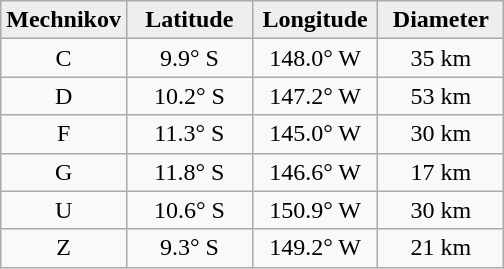<table class="wikitable">
<tr>
<th width="25%" style="background:#eeeeee;">Mechnikov</th>
<th width="25%" style="background:#eeeeee;">Latitude</th>
<th width="25%" style="background:#eeeeee;">Longitude</th>
<th width="25%" style="background:#eeeeee;">Diameter</th>
</tr>
<tr>
<td align="center">C</td>
<td align="center">9.9° S</td>
<td align="center">148.0° W</td>
<td align="center">35 km</td>
</tr>
<tr>
<td align="center">D</td>
<td align="center">10.2° S</td>
<td align="center">147.2° W</td>
<td align="center">53 km</td>
</tr>
<tr>
<td align="center">F</td>
<td align="center">11.3° S</td>
<td align="center">145.0° W</td>
<td align="center">30 km</td>
</tr>
<tr>
<td align="center">G</td>
<td align="center">11.8° S</td>
<td align="center">146.6° W</td>
<td align="center">17 km</td>
</tr>
<tr>
<td align="center">U</td>
<td align="center">10.6° S</td>
<td align="center">150.9° W</td>
<td align="center">30 km</td>
</tr>
<tr>
<td align="center">Z</td>
<td align="center">9.3° S</td>
<td align="center">149.2° W</td>
<td align="center">21 km</td>
</tr>
</table>
